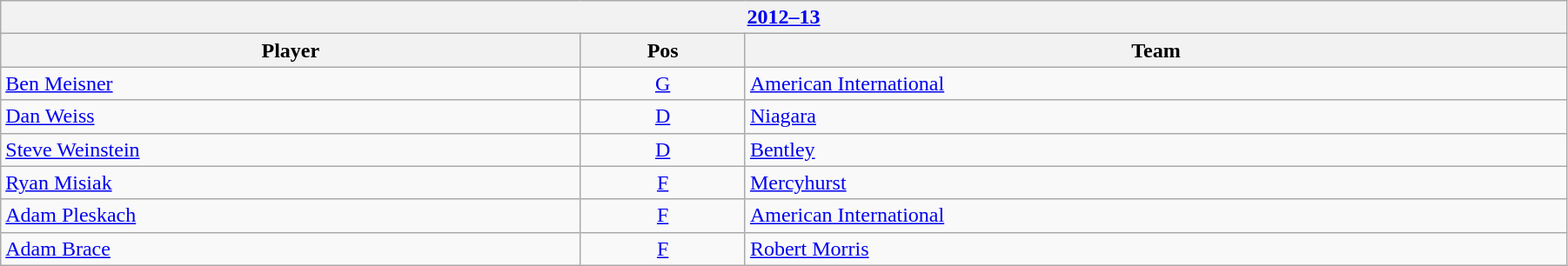<table class="wikitable" width=95%>
<tr>
<th colspan=3><a href='#'>2012–13</a></th>
</tr>
<tr>
<th>Player</th>
<th>Pos</th>
<th>Team</th>
</tr>
<tr>
<td><a href='#'>Ben Meisner</a></td>
<td style="text-align:center;"><a href='#'>G</a></td>
<td><a href='#'>American International</a></td>
</tr>
<tr>
<td><a href='#'>Dan Weiss</a></td>
<td style="text-align:center;"><a href='#'>D</a></td>
<td><a href='#'>Niagara</a></td>
</tr>
<tr>
<td><a href='#'>Steve Weinstein</a></td>
<td style="text-align:center;"><a href='#'>D</a></td>
<td><a href='#'>Bentley</a></td>
</tr>
<tr>
<td><a href='#'>Ryan Misiak</a></td>
<td style="text-align:center;"><a href='#'>F</a></td>
<td><a href='#'>Mercyhurst</a></td>
</tr>
<tr>
<td><a href='#'>Adam Pleskach</a></td>
<td style="text-align:center;"><a href='#'>F</a></td>
<td><a href='#'>American International</a></td>
</tr>
<tr>
<td><a href='#'>Adam Brace</a></td>
<td style="text-align:center;"><a href='#'>F</a></td>
<td><a href='#'>Robert Morris</a></td>
</tr>
</table>
